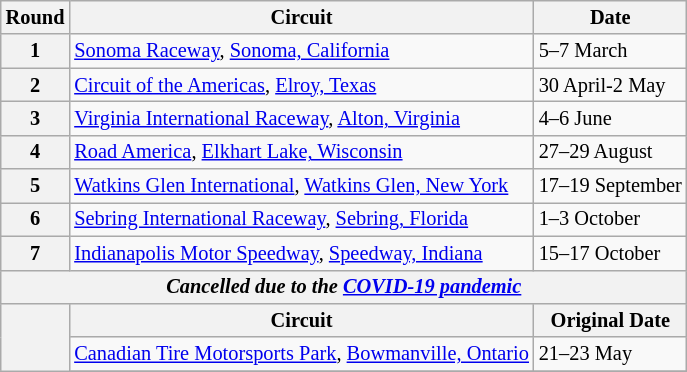<table class="wikitable" style="font-size:85%;">
<tr>
<th>Round</th>
<th>Circuit</th>
<th>Date</th>
</tr>
<tr>
<th>1</th>
<td> <a href='#'>Sonoma Raceway</a>, <a href='#'>Sonoma, California</a></td>
<td>5–7 March</td>
</tr>
<tr>
<th>2</th>
<td> <a href='#'>Circuit of the Americas</a>, <a href='#'>Elroy, Texas</a></td>
<td>30 April-2 May</td>
</tr>
<tr>
<th>3</th>
<td> <a href='#'>Virginia International Raceway</a>, <a href='#'>Alton, Virginia</a></td>
<td>4–6 June</td>
</tr>
<tr>
<th>4</th>
<td> <a href='#'>Road America</a>, <a href='#'>Elkhart Lake, Wisconsin</a></td>
<td>27–29 August</td>
</tr>
<tr>
<th>5</th>
<td> <a href='#'>Watkins Glen International</a>, <a href='#'>Watkins Glen, New York</a></td>
<td>17–19 September</td>
</tr>
<tr>
<th>6</th>
<td> <a href='#'>Sebring International Raceway</a>, <a href='#'>Sebring, Florida</a></td>
<td>1–3 October</td>
</tr>
<tr>
<th>7</th>
<td> <a href='#'>Indianapolis Motor Speedway</a>, <a href='#'>Speedway, Indiana</a></td>
<td>15–17 October</td>
</tr>
<tr>
<th colspan=7><em>Cancelled due to the <a href='#'>COVID-19 pandemic</a></em></th>
</tr>
<tr>
<th rowspan=8></th>
<th>Circuit</th>
<th>Original Date</th>
</tr>
<tr>
<td> <a href='#'>Canadian Tire Motorsports Park</a>, <a href='#'>Bowmanville, Ontario</a></td>
<td>21–23 May</td>
</tr>
<tr>
</tr>
</table>
